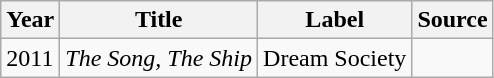<table class="wikitable">
<tr>
<th>Year</th>
<th>Title</th>
<th>Label</th>
<th>Source</th>
</tr>
<tr>
<td>2011</td>
<td><em>The Song, The Ship</em></td>
<td>Dream Society</td>
<td></td>
</tr>
</table>
